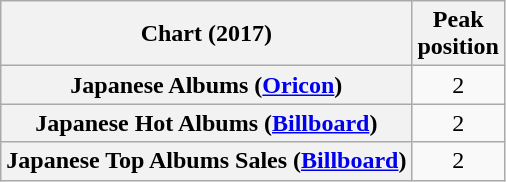<table class="wikitable plainrowheaders" style="text-align:center">
<tr>
<th scope="col">Chart (2017)</th>
<th scope="col">Peak<br> position</th>
</tr>
<tr>
<th scope="row">Japanese Albums (<a href='#'>Oricon</a>)</th>
<td>2</td>
</tr>
<tr>
<th scope="row">Japanese Hot Albums (<a href='#'>Billboard</a>)</th>
<td>2</td>
</tr>
<tr>
<th scope="row">Japanese Top Albums Sales (<a href='#'>Billboard</a>)</th>
<td>2</td>
</tr>
</table>
